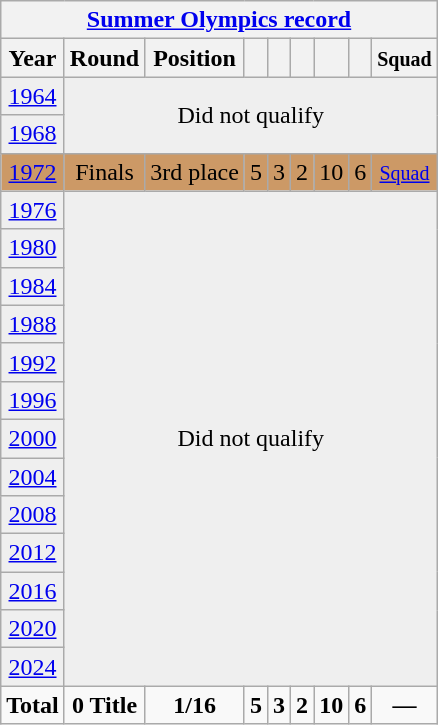<table class="wikitable" style="text-align: center;">
<tr>
<th colspan=9><a href='#'>Summer Olympics record</a></th>
</tr>
<tr>
<th>Year</th>
<th>Round</th>
<th>Position</th>
<th></th>
<th></th>
<th></th>
<th></th>
<th></th>
<th><small>Squad</small></th>
</tr>
<tr bgcolor="efefef">
<td> <a href='#'>1964</a></td>
<td colspan=8 rowspan=2 align=center>Did not qualify</td>
</tr>
<tr bgcolor="efefef">
<td> <a href='#'>1968</a></td>
</tr>
<tr bgcolor="cc9966">
<td> <a href='#'>1972</a></td>
<td>Finals</td>
<td>3rd place</td>
<td>5</td>
<td>3</td>
<td>2</td>
<td>10</td>
<td>6</td>
<td><small><a href='#'>Squad</a></small></td>
</tr>
<tr bgcolor="efefef">
<td> <a href='#'>1976</a></td>
<td colspan=8 rowspan=13 align=center>Did not qualify</td>
</tr>
<tr bgcolor="efefef">
<td> <a href='#'>1980</a></td>
</tr>
<tr bgcolor="efefef">
<td> <a href='#'>1984</a></td>
</tr>
<tr bgcolor="efefef">
<td> <a href='#'>1988</a></td>
</tr>
<tr bgcolor="efefef">
<td> <a href='#'>1992</a></td>
</tr>
<tr bgcolor="efefef">
<td> <a href='#'>1996</a></td>
</tr>
<tr bgcolor="efefef">
<td> <a href='#'>2000</a></td>
</tr>
<tr bgcolor="efefef">
<td> <a href='#'>2004</a></td>
</tr>
<tr bgcolor="efefef">
<td> <a href='#'>2008</a></td>
</tr>
<tr bgcolor="efefef">
<td> <a href='#'>2012</a></td>
</tr>
<tr bgcolor="efefef">
<td> <a href='#'>2016</a></td>
</tr>
<tr bgcolor="efefef">
<td> <a href='#'>2020</a></td>
</tr>
<tr bgcolor="efefef">
<td> <a href='#'>2024</a></td>
</tr>
<tr>
<td colspan=1><strong>Total</strong></td>
<td><strong>0 Title</strong></td>
<td><strong>1/16</strong></td>
<td><strong>5</strong></td>
<td><strong>3</strong></td>
<td><strong>2</strong></td>
<td><strong>10</strong></td>
<td><strong>6</strong></td>
<td><strong>—</strong></td>
</tr>
</table>
